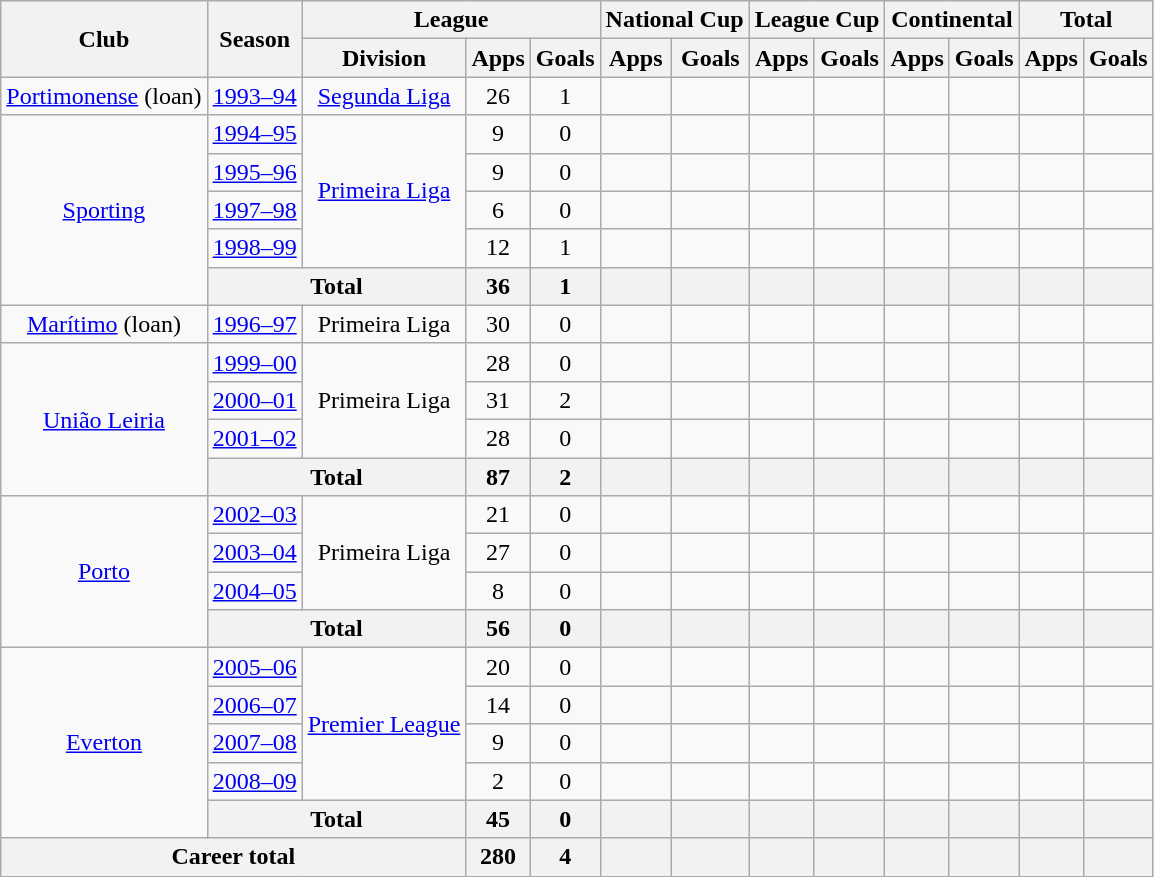<table class="wikitable" style="text-align:center">
<tr>
<th rowspan="2">Club</th>
<th rowspan="2">Season</th>
<th colspan="3">League</th>
<th colspan="2">National Cup</th>
<th colspan="2">League Cup</th>
<th colspan="2">Continental</th>
<th colspan="2">Total</th>
</tr>
<tr>
<th>Division</th>
<th>Apps</th>
<th>Goals</th>
<th>Apps</th>
<th>Goals</th>
<th>Apps</th>
<th>Goals</th>
<th>Apps</th>
<th>Goals</th>
<th>Apps</th>
<th>Goals</th>
</tr>
<tr>
<td><a href='#'>Portimonense</a> (loan)</td>
<td><a href='#'>1993–94</a></td>
<td><a href='#'>Segunda Liga</a></td>
<td>26</td>
<td>1</td>
<td></td>
<td></td>
<td></td>
<td></td>
<td></td>
<td></td>
<td></td>
<td></td>
</tr>
<tr>
<td rowspan="5"><a href='#'>Sporting</a></td>
<td><a href='#'>1994–95</a></td>
<td rowspan="4"><a href='#'>Primeira Liga</a></td>
<td>9</td>
<td>0</td>
<td></td>
<td></td>
<td></td>
<td></td>
<td></td>
<td></td>
<td></td>
<td></td>
</tr>
<tr>
<td><a href='#'>1995–96</a></td>
<td>9</td>
<td>0</td>
<td></td>
<td></td>
<td></td>
<td></td>
<td></td>
<td></td>
<td></td>
<td></td>
</tr>
<tr>
<td><a href='#'>1997–98</a></td>
<td>6</td>
<td>0</td>
<td></td>
<td></td>
<td></td>
<td></td>
<td></td>
<td></td>
<td></td>
<td></td>
</tr>
<tr>
<td><a href='#'>1998–99</a></td>
<td>12</td>
<td>1</td>
<td></td>
<td></td>
<td></td>
<td></td>
<td></td>
<td></td>
<td></td>
<td></td>
</tr>
<tr>
<th colspan="2">Total</th>
<th>36</th>
<th>1</th>
<th></th>
<th></th>
<th></th>
<th></th>
<th></th>
<th></th>
<th></th>
<th></th>
</tr>
<tr>
<td><a href='#'>Marítimo</a> (loan)</td>
<td><a href='#'>1996–97</a></td>
<td>Primeira Liga</td>
<td>30</td>
<td>0</td>
<td></td>
<td></td>
<td></td>
<td></td>
<td></td>
<td></td>
<td></td>
<td></td>
</tr>
<tr>
<td rowspan="4"><a href='#'>União Leiria</a></td>
<td><a href='#'>1999–00</a></td>
<td rowspan="3">Primeira Liga</td>
<td>28</td>
<td>0</td>
<td></td>
<td></td>
<td></td>
<td></td>
<td></td>
<td></td>
<td></td>
<td></td>
</tr>
<tr>
<td><a href='#'>2000–01</a></td>
<td>31</td>
<td>2</td>
<td></td>
<td></td>
<td></td>
<td></td>
<td></td>
<td></td>
<td></td>
<td></td>
</tr>
<tr>
<td><a href='#'>2001–02</a></td>
<td>28</td>
<td>0</td>
<td></td>
<td></td>
<td></td>
<td></td>
<td></td>
<td></td>
<td></td>
<td></td>
</tr>
<tr>
<th colspan="2">Total</th>
<th>87</th>
<th>2</th>
<th></th>
<th></th>
<th></th>
<th></th>
<th></th>
<th></th>
<th></th>
<th></th>
</tr>
<tr>
<td rowspan="4"><a href='#'>Porto</a></td>
<td><a href='#'>2002–03</a></td>
<td rowspan="3">Primeira Liga</td>
<td>21</td>
<td>0</td>
<td></td>
<td></td>
<td></td>
<td></td>
<td></td>
<td></td>
<td></td>
<td></td>
</tr>
<tr>
<td><a href='#'>2003–04</a></td>
<td>27</td>
<td>0</td>
<td></td>
<td></td>
<td></td>
<td></td>
<td></td>
<td></td>
<td></td>
<td></td>
</tr>
<tr>
<td><a href='#'>2004–05</a></td>
<td>8</td>
<td>0</td>
<td></td>
<td></td>
<td></td>
<td></td>
<td></td>
<td></td>
<td></td>
<td></td>
</tr>
<tr>
<th colspan="2">Total</th>
<th>56</th>
<th>0</th>
<th></th>
<th></th>
<th></th>
<th></th>
<th></th>
<th></th>
<th></th>
<th></th>
</tr>
<tr>
<td rowspan="5"><a href='#'>Everton</a></td>
<td><a href='#'>2005–06</a></td>
<td rowspan="4"><a href='#'>Premier League</a></td>
<td>20</td>
<td>0</td>
<td></td>
<td></td>
<td></td>
<td></td>
<td></td>
<td></td>
<td></td>
<td></td>
</tr>
<tr>
<td><a href='#'>2006–07</a></td>
<td>14</td>
<td>0</td>
<td></td>
<td></td>
<td></td>
<td></td>
<td></td>
<td></td>
<td></td>
<td></td>
</tr>
<tr>
<td><a href='#'>2007–08</a></td>
<td>9</td>
<td>0</td>
<td></td>
<td></td>
<td></td>
<td></td>
<td></td>
<td></td>
<td></td>
<td></td>
</tr>
<tr>
<td><a href='#'>2008–09</a></td>
<td>2</td>
<td>0</td>
<td></td>
<td></td>
<td></td>
<td></td>
<td></td>
<td></td>
<td></td>
<td></td>
</tr>
<tr>
<th colspan="2">Total</th>
<th>45</th>
<th>0</th>
<th></th>
<th></th>
<th></th>
<th></th>
<th></th>
<th></th>
<th></th>
<th></th>
</tr>
<tr>
<th colspan="3">Career total</th>
<th>280</th>
<th>4</th>
<th></th>
<th></th>
<th></th>
<th></th>
<th></th>
<th></th>
<th></th>
<th></th>
</tr>
</table>
